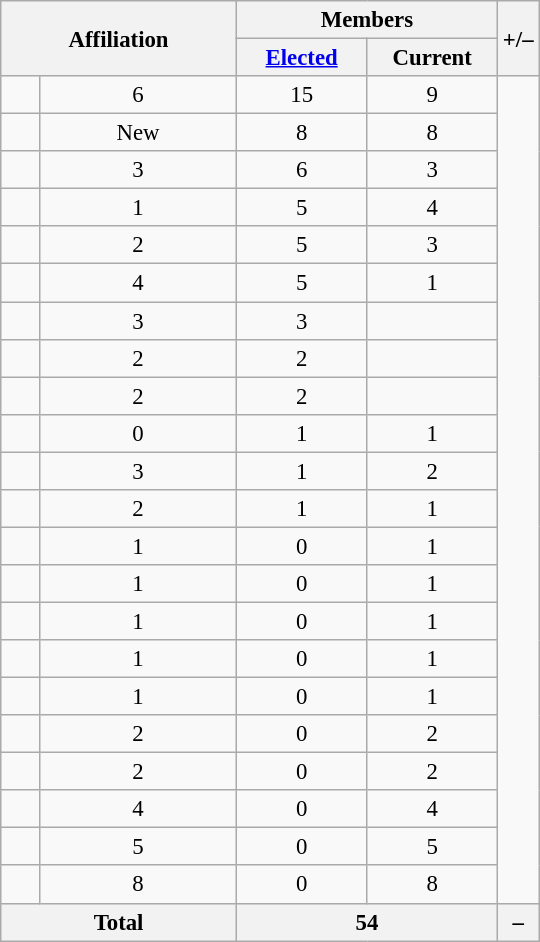<table class="wikitable" border="1" style="font-size: 95%; text-align: center;">
<tr>
<th colspan="2" rowspan="2" class="unsortable" style="text-align: center; vertical-align: middle; width: 150px;">Affiliation</th>
<th colspan="2" style="vertical-align: top;">Members</th>
<th rowspan="2">+/–</th>
</tr>
<tr>
<th data-sort-type="number" style="width: 80px;"><a href='#'>Elected</a></th>
<th style="width: 80px;">Current</th>
</tr>
<tr>
<td></td>
<td>6</td>
<td>15</td>
<td>9</td>
</tr>
<tr>
<td></td>
<td>New</td>
<td>8</td>
<td>8</td>
</tr>
<tr>
<td></td>
<td>3</td>
<td>6</td>
<td>3</td>
</tr>
<tr>
<td></td>
<td>1</td>
<td>5</td>
<td>4</td>
</tr>
<tr>
<td></td>
<td>2</td>
<td>5</td>
<td>3</td>
</tr>
<tr>
<td></td>
<td>4</td>
<td>5</td>
<td>1</td>
</tr>
<tr>
<td></td>
<td>3</td>
<td>3</td>
<td></td>
</tr>
<tr>
<td></td>
<td>2</td>
<td>2</td>
<td></td>
</tr>
<tr>
<td></td>
<td>2</td>
<td>2</td>
<td></td>
</tr>
<tr>
<td></td>
<td>0</td>
<td>1</td>
<td>1</td>
</tr>
<tr>
<td></td>
<td>3</td>
<td>1</td>
<td>2</td>
</tr>
<tr>
<td></td>
<td>2</td>
<td>1</td>
<td>1</td>
</tr>
<tr>
<td></td>
<td>1</td>
<td>0</td>
<td>1</td>
</tr>
<tr>
<td></td>
<td>1</td>
<td>0</td>
<td>1</td>
</tr>
<tr>
<td></td>
<td>1</td>
<td>0</td>
<td>1</td>
</tr>
<tr>
<td></td>
<td>1</td>
<td>0</td>
<td>1</td>
</tr>
<tr>
<td></td>
<td>1</td>
<td>0</td>
<td>1</td>
</tr>
<tr>
<td></td>
<td>2</td>
<td>0</td>
<td>2</td>
</tr>
<tr>
<td></td>
<td>2</td>
<td>0</td>
<td>2</td>
</tr>
<tr>
<td></td>
<td>4</td>
<td>0</td>
<td>4</td>
</tr>
<tr>
<td></td>
<td>5</td>
<td>0</td>
<td>5</td>
</tr>
<tr>
<td></td>
<td>8</td>
<td>0</td>
<td>8</td>
</tr>
<tr>
<th colspan="2">Total</th>
<th colspan="2">54</th>
<th>–</th>
</tr>
</table>
